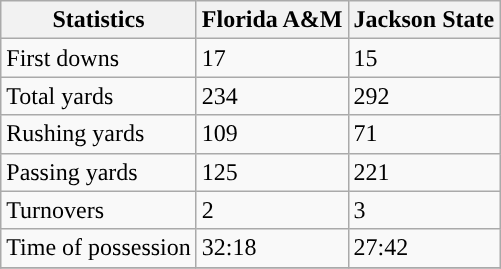<table class="wikitable">
<tr>
<th>Statistics</th>
<th>Florida A&M</th>
<th>Jackson State</th>
</tr>
<tr>
<td>First downs</td>
<td>17</td>
<td>15</td>
</tr>
<tr>
<td>Total yards</td>
<td>234</td>
<td>292</td>
</tr>
<tr>
<td>Rushing yards</td>
<td>109</td>
<td>71</td>
</tr>
<tr>
<td>Passing yards</td>
<td>125</td>
<td>221</td>
</tr>
<tr>
<td>Turnovers</td>
<td>2</td>
<td>3</td>
</tr>
<tr>
<td>Time of possession</td>
<td>32:18</td>
<td>27:42</td>
</tr>
<tr>
</tr>
</table>
